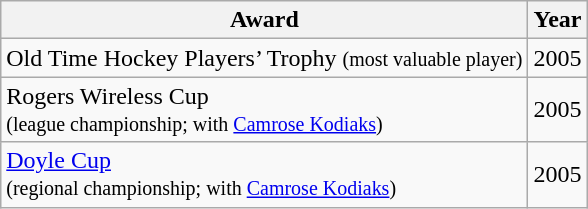<table class="wikitable">
<tr>
<th>Award</th>
<th>Year</th>
</tr>
<tr>
<td>Old Time Hockey Players’ Trophy <small>(most valuable player)</small></td>
<td>2005</td>
</tr>
<tr>
<td>Rogers Wireless Cup <br><small>(league championship; with <a href='#'>Camrose Kodiaks</a>)</small></td>
<td>2005</td>
</tr>
<tr>
<td><a href='#'>Doyle Cup</a> <br><small>(regional championship; with <a href='#'>Camrose Kodiaks</a>)</small></td>
<td>2005</td>
</tr>
</table>
